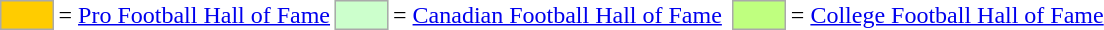<table>
<tr>
<td style="background-color:#FFCC00; border:1px solid #aaaaaa; width:2em;"></td>
<td>= <a href='#'>Pro Football Hall of Fame</a></td>
<td style="background-color:#CCFFCC; border:1px solid #aaaaaa; width:2em;"></td>
<td>= <a href='#'>Canadian Football Hall of Fame</a></td>
<td></td>
<td style="background-color:#BFFF7F; border:1px solid #aaaaaa; width:2em;"></td>
<td>= <a href='#'>College Football Hall of Fame</a></td>
<td></td>
</tr>
</table>
